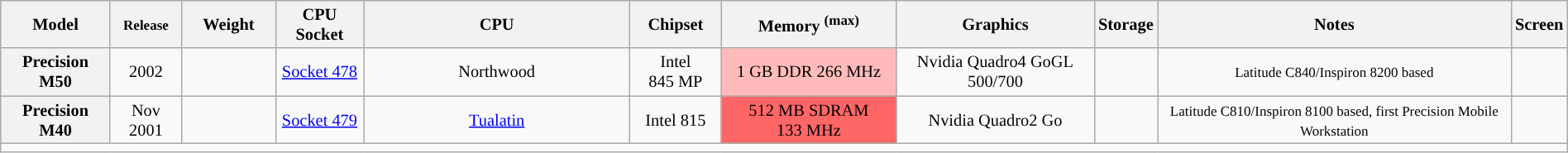<table class="wikitable" style="font-size: 85%; text-align: center; width: 100%;">
<tr>
<th style="width:7%">Model</th>
<th><small>Release</small></th>
<th style="width:6%">Weight</th>
<th>CPU Socket</th>
<th style="width:17%">CPU</th>
<th>Chipset</th>
<th>Memory <sup>(max)</sup></th>
<th>Graphics</th>
<th>Storage</th>
<th>Notes</th>
<th>Screen</th>
</tr>
<tr>
<th>Precision M50</th>
<td>2002</td>
<td></td>
<td><a href='#'>Socket 478</a></td>
<td style="background:">Northwood</td>
<td>Intel 845 MP</td>
<td style="background:#ffbbbb;">1 GB DDR 266 MHz</td>
<td style="background:">Nvidia Quadro4 GoGL 500/700</td>
<td></td>
<td><small>Latitude C840/Inspiron 8200 based</small></td>
<td></td>
</tr>
<tr>
<th>Precision M40</th>
<td>Nov 2001</td>
<td></td>
<td><a href='#'>Socket 479</a></td>
<td style="background:"><a href='#'>Tualatin</a></td>
<td>Intel 815</td>
<td style="background:#ff6666;">512 MB SDRAM 133 MHz</td>
<td style="background:">Nvidia Quadro2 Go</td>
<td></td>
<td><small>Latitude C810/Inspiron 8100 based, first Precision Mobile Workstation</small></td>
<td></td>
</tr>
<tr>
<td colspan="11"></td>
</tr>
</table>
